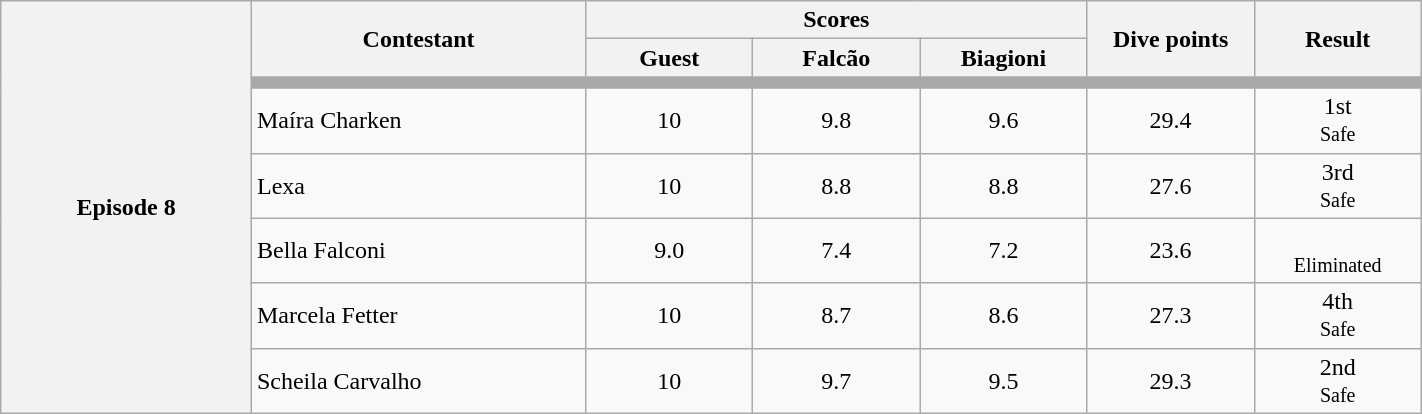<table class="wikitable" style="text-align:center; width:75%;">
<tr>
<th rowspan=08 style="width:15%;">Episode 8<br><small></small></th>
<th rowspan=02 style="width:20%;">Contestant</th>
<th colspan=03 style="width:30%;">Scores</th>
<th rowspan=02 style="width:10%;">Dive points</th>
<th rowspan=02 style="width:10%;">Result</th>
</tr>
<tr>
<th style="width:10%;">Guest</th>
<th style="width:10%;">Falcão</th>
<th style="width:10%;">Biagioni</th>
</tr>
<tr>
<td colspan=6 bgcolor="#A9A9A9"></td>
</tr>
<tr>
<td align="left">Maíra Charken</td>
<td>10</td>
<td>9.8</td>
<td>9.6</td>
<td>29.4</td>
<td>1st<br><small>Safe</small></td>
</tr>
<tr>
<td align="left">Lexa</td>
<td>10</td>
<td>8.8</td>
<td>8.8</td>
<td>27.6</td>
<td>3rd<br><small>Safe</small></td>
</tr>
<tr>
<td align="left">Bella Falconi</td>
<td>9.0</td>
<td>7.4</td>
<td>7.2</td>
<td>23.6</td>
<td><br><small>Eliminated</small></td>
</tr>
<tr>
<td align="left">Marcela Fetter</td>
<td>10</td>
<td>8.7</td>
<td>8.6</td>
<td>27.3</td>
<td>4th<br><small>Safe</small></td>
</tr>
<tr>
<td align="left">Scheila Carvalho</td>
<td>10</td>
<td>9.7</td>
<td>9.5</td>
<td>29.3</td>
<td>2nd<br><small>Safe</small></td>
</tr>
</table>
